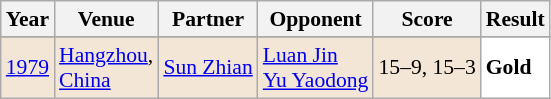<table class="sortable wikitable" style="font-size: 90%;">
<tr>
<th>Year</th>
<th>Venue</th>
<th>Partner</th>
<th>Opponent</th>
<th>Score</th>
<th>Result</th>
</tr>
<tr>
</tr>
<tr style="background:#F3E6D7">
<td align="center"><a href='#'>1979</a></td>
<td align="left"><a href='#'>Hangzhou</a>, <br><a href='#'>China</a></td>
<td align="left"> <a href='#'>Sun Zhian</a></td>
<td align="left"> <a href='#'>Luan Jin</a><br>  <a href='#'>Yu Yaodong</a></td>
<td align="left">15–9, 15–3</td>
<td style="text-align:left; background:white"> <strong>Gold</strong></td>
</tr>
</table>
